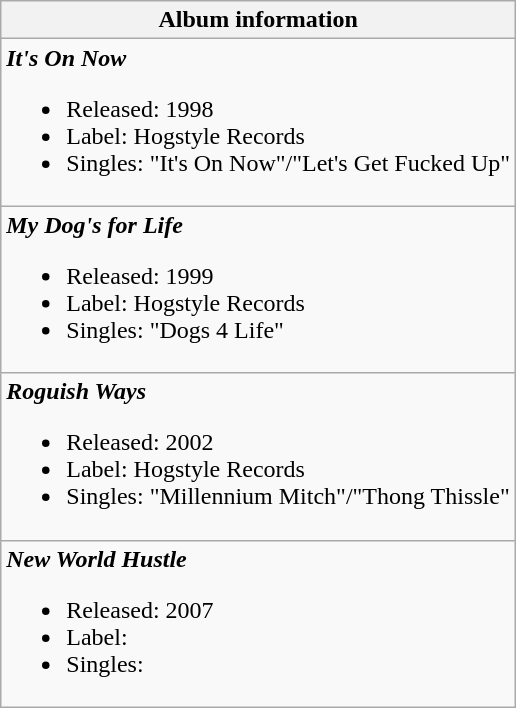<table class="wikitable">
<tr>
<th align="left">Album information</th>
</tr>
<tr>
<td><strong><em>It's On Now</em></strong><br><ul><li>Released: 1998</li><li>Label: Hogstyle Records</li><li>Singles: "It's On Now"/"Let's Get Fucked Up"</li></ul></td>
</tr>
<tr>
<td><strong><em>My Dog's for Life</em></strong><br><ul><li>Released: 1999</li><li>Label: Hogstyle Records</li><li>Singles: "Dogs 4 Life"</li></ul></td>
</tr>
<tr>
<td><strong><em>Roguish Ways</em></strong><br><ul><li>Released: 2002</li><li>Label: Hogstyle Records</li><li>Singles: "Millennium Mitch"/"Thong Thissle"</li></ul></td>
</tr>
<tr>
<td><strong><em>New World Hustle</em></strong><br><ul><li>Released: 2007</li><li>Label:</li><li>Singles:</li></ul></td>
</tr>
</table>
